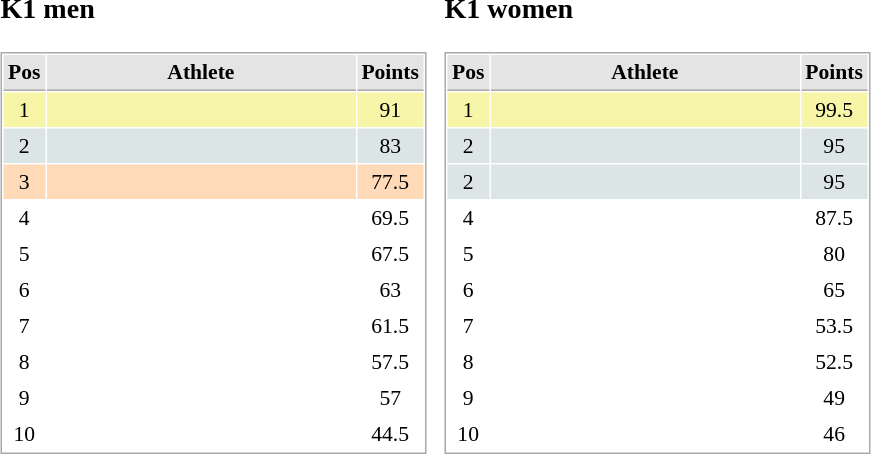<table border="0" cellspacing="10">
<tr>
<td><br><h3>K1 men</h3><table cellspacing="1" cellpadding="3" style="border:1px solid #AAAAAA;font-size:90%">
<tr bgcolor="#E4E4E4">
<th style="border-bottom:1px solid #AAAAAA" width=10>Pos</th>
<th style="border-bottom:1px solid #AAAAAA" width=200>Athlete</th>
<th style="border-bottom:1px solid #AAAAAA" width=20>Points</th>
</tr>
<tr align="center"  bgcolor="#F7F6A8">
<td>1</td>
<td align="left"></td>
<td>91</td>
</tr>
<tr align="center"  bgcolor="#DCE5E5">
<td>2</td>
<td align="left"></td>
<td>83</td>
</tr>
<tr align="center" bgcolor="#FFDAB9">
<td>3</td>
<td align="left"></td>
<td>77.5</td>
</tr>
<tr align="center">
<td>4</td>
<td align="left"></td>
<td>69.5</td>
</tr>
<tr align="center">
<td>5</td>
<td align="left"></td>
<td>67.5</td>
</tr>
<tr align="center">
<td>6</td>
<td align="left"></td>
<td>63</td>
</tr>
<tr align="center">
<td>7</td>
<td align="left"></td>
<td>61.5</td>
</tr>
<tr align="center">
<td>8</td>
<td align="left"></td>
<td>57.5</td>
</tr>
<tr align="center">
<td>9</td>
<td align="left"></td>
<td>57</td>
</tr>
<tr align="center">
<td>10</td>
<td align="left"></td>
<td>44.5</td>
</tr>
</table>
</td>
<td><br><h3>K1 women</h3><table cellspacing="1" cellpadding="3" style="border:1px solid #AAAAAA;font-size:90%">
<tr bgcolor="#E4E4E4">
<th style="border-bottom:1px solid #AAAAAA" width=10>Pos</th>
<th style="border-bottom:1px solid #AAAAAA" width=200>Athlete</th>
<th style="border-bottom:1px solid #AAAAAA" width=20>Points</th>
</tr>
<tr align="center"  bgcolor="#F7F6A8">
<td>1</td>
<td align="left"></td>
<td>99.5</td>
</tr>
<tr align="center"  bgcolor="#DCE5E5">
<td>2</td>
<td align="left"></td>
<td>95</td>
</tr>
<tr align="center" bgcolor="#DCE5E5">
<td>2</td>
<td align="left"></td>
<td>95</td>
</tr>
<tr align="center">
<td>4</td>
<td align="left"></td>
<td>87.5</td>
</tr>
<tr align="center">
<td>5</td>
<td align="left"></td>
<td>80</td>
</tr>
<tr align="center">
<td>6</td>
<td align="left"></td>
<td>65</td>
</tr>
<tr align="center">
<td>7</td>
<td align="left"></td>
<td>53.5</td>
</tr>
<tr align="center">
<td>8</td>
<td align="left"></td>
<td>52.5</td>
</tr>
<tr align="center">
<td>9</td>
<td align="left"></td>
<td>49</td>
</tr>
<tr align="center">
<td>10</td>
<td align="left"></td>
<td>46</td>
</tr>
</table>
</td>
</tr>
</table>
